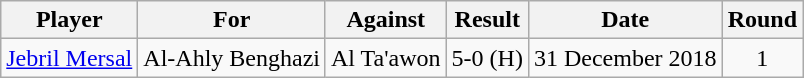<table class="wikitable sortable">
<tr>
<th>Player</th>
<th>For</th>
<th>Against</th>
<th>Result</th>
<th>Date</th>
<th>Round</th>
</tr>
<tr>
<td data-sort-value="Mersal, Jebril"> <a href='#'>Jebril Mersal</a></td>
<td>Al-Ahly Benghazi</td>
<td>Al Ta'awon</td>
<td align=center>5-0 (H)</td>
<td>31 December 2018</td>
<td align=center>1</td>
</tr>
</table>
